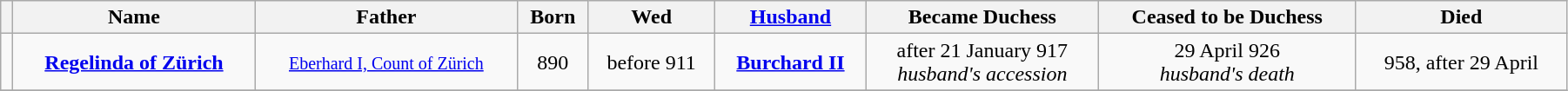<table width=95% class="wikitable" style="text-align:center">
<tr>
<th></th>
<th>Name</th>
<th>Father</th>
<th>Born</th>
<th>Wed</th>
<th><a href='#'>Husband</a></th>
<th>Became Duchess</th>
<th>Ceased to be Duchess</th>
<th>Died</th>
</tr>
<tr>
<td align="center"></td>
<td align="center"><strong><a href='#'>Regelinda of Zürich</a></strong></td>
<td align="center"><small><a href='#'>Eberhard I, Count of Zürich</a></small></td>
<td align="center">890</td>
<td align="center">before 911</td>
<td align="center"><strong><a href='#'>Burchard II</a></strong></td>
<td align="center">after 21 January 917<br><em>husband's accession</em></td>
<td align="center">29 April 926<br><em>husband's death</em></td>
<td align="center">958, after 29 April</td>
</tr>
<tr>
</tr>
</table>
